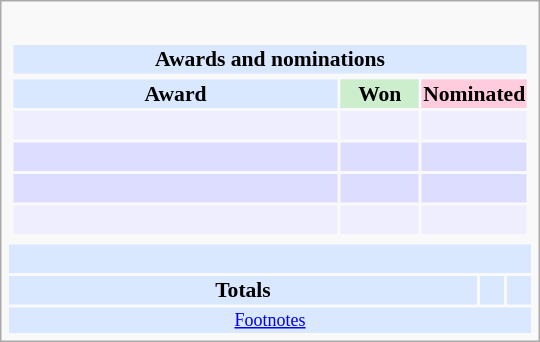<table class="infobox" style="width: 25em; text-align: left; font-size: 90%; vertical-align: middle;">
<tr>
<td colspan="3" style="text-align:center;"></td>
</tr>
<tr>
<td colspan=3><br><table class="collapsible collapsed" width=100%>
<tr>
<th colspan=3 style="background-color: #D9E8FF; text-align: center;">Awards and nominations</th>
</tr>
<tr>
</tr>
<tr bgcolor=#D9E8FF>
<td style="text-align:center;"><strong>Award</strong></td>
<td style="text-align:center;background: #cceecc;text-size:0.9em" width=50><strong>Won</strong></td>
<td style="text-align:center;background: #ffccdd;text-size:0.9em" width=50><strong>Nominated</strong></td>
</tr>
<tr bgcolor=#eeeeff>
<td align="center"><br></td>
<td></td>
<td></td>
</tr>
<tr bgcolor=#ddddff>
<td align="center"><br></td>
<td></td>
<td></td>
</tr>
<tr bgcolor=#ddddff>
<td align="center"><br></td>
<td></td>
<td></td>
</tr>
<tr bgcolor=#eeeeff>
<td align="center"><br></td>
<td></td>
<td></td>
</tr>
<tr bgcolor=#ddddff>
</tr>
</table>
</td>
</tr>
<tr bgcolor=#D9E8FF>
<td align="center" colspan="3"><br></td>
</tr>
<tr bgcolor=#D9E8FF>
<td align="center"><strong>Totals</strong></td>
<td></td>
<td></td>
</tr>
<tr bgcolor=#D9E8FF>
<td colspan="3" style="font-size: smaller; text-align:center;"><a href='#'>Footnotes</a></td>
</tr>
</table>
